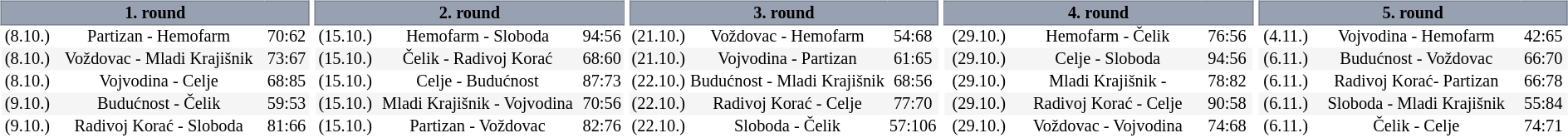<table width=100%>
<tr>
<td width=20% valign="top"><br><table border=0 cellspacing=0 cellpadding=1em style="font-size: 85%; border-collapse: collapse;" width=100%>
<tr>
<td colspan=5 bgcolor=#98A1B2 style="border:1px solid #7A8392;text-align:center;"><span><strong>1. round</strong></span></td>
</tr>
<tr align=center bgcolor=#FFFFFF>
<td>(8.10.)</td>
<td>Partizan - Hemofarm</td>
<td>70:62</td>
</tr>
<tr align=center bgcolor=#f5f5f5>
<td>(8.10.)</td>
<td>Voždovac - Mladi Krajišnik</td>
<td>73:67</td>
</tr>
<tr align=center bgcolor=#FFFFFF>
<td>(8.10.)</td>
<td>Vojvodina - Celje</td>
<td>68:85</td>
</tr>
<tr align=center bgcolor=#f5f5f5>
<td>(9.10.)</td>
<td>Budućnost - Čelik</td>
<td>59:53</td>
</tr>
<tr align=center bgcolor=#FFFFFF>
<td>(9.10.)</td>
<td>Radivoj Korać - Sloboda</td>
<td>81:66</td>
</tr>
</table>
</td>
<td width=20% valign="top"><br><table border=0 cellspacing=0 cellpadding=1em style="font-size: 85%; border-collapse: collapse;" width=100%>
<tr>
<td colspan=5 bgcolor=#98A1B2 style="border:1px solid #7A8392;text-align:center;"><span><strong>2. round</strong></span></td>
</tr>
<tr align=center bgcolor=#FFFFFF>
<td>(15.10.)</td>
<td>Hemofarm - Sloboda</td>
<td>94:56</td>
</tr>
<tr align=center bgcolor=#f5f5f5>
<td>(15.10.)</td>
<td>Čelik - Radivoj Korać</td>
<td>68:60</td>
</tr>
<tr align=center bgcolor=#FFFFFF>
<td>(15.10.)</td>
<td>Celje - Budućnost</td>
<td>87:73</td>
</tr>
<tr align=center bgcolor=#f5f5f5>
<td>(15.10.)</td>
<td>Mladi Krajišnik - Vojvodina</td>
<td>70:56</td>
</tr>
<tr align=center bgcolor=#FFFFFF>
<td>(15.10.)</td>
<td>Partizan - Voždovac</td>
<td>82:76</td>
</tr>
</table>
</td>
<td width=20% valign="top"><br><table border=0 cellspacing=0 cellpadding=1em style="font-size: 85%; border-collapse: collapse;" width=100%>
<tr>
<td colspan=5 bgcolor=#98A1B2 style="border:1px solid #7A8392;text-align:center;"><span><strong>3. round</strong></span></td>
</tr>
<tr align=center bgcolor=#FFFFFF>
<td>(21.10.)</td>
<td>Voždovac - Hemofarm</td>
<td>54:68</td>
</tr>
<tr align=center bgcolor=#f5f5f5>
<td>(21.10.)</td>
<td>Vojvodina - Partizan</td>
<td>61:65</td>
</tr>
<tr align=center bgcolor=#FFFFFF>
<td>(22.10.)</td>
<td>Budućnost - Mladi Krajišnik</td>
<td>68:56</td>
</tr>
<tr align=center bgcolor=#f5f5f5>
<td>(22.10.)</td>
<td>Radivoj Korać - Celje</td>
<td>77:70</td>
</tr>
<tr align=center bgcolor=#FFFFFF>
<td>(22.10.)</td>
<td>Sloboda - Čelik</td>
<td>57:106</td>
</tr>
</table>
</td>
<td width=20% valign="top"><br><table border=0 cellspacing=0 cellpadding=1em style="font-size: 85%; border-collapse: collapse;" width=100%>
<tr>
<td colspan=5 bgcolor=#98A1B2 style="border:1px solid #7A8392;text-align:center;"><span><strong>4. round</strong></span></td>
</tr>
<tr align=center bgcolor=#FFFFFF>
<td>(29.10.)</td>
<td>Hemofarm - Čelik</td>
<td>76:56</td>
</tr>
<tr align=center bgcolor=#f5f5f5>
<td>(29.10.)</td>
<td>Celje - Sloboda</td>
<td>94:56</td>
</tr>
<tr align=center bgcolor=#FFFFFF>
<td>(29.10.)</td>
<td>Mladi Krajišnik -</td>
<td>78:82</td>
</tr>
<tr align=center bgcolor=#f5f5f5>
<td>(29.10.)</td>
<td>Radivoj Korać - Celje</td>
<td>90:58</td>
</tr>
<tr align=center bgcolor=#FFFFFF>
<td>(29.10.)</td>
<td>Voždovac - Vojvodina</td>
<td>74:68</td>
</tr>
</table>
</td>
<td width=20% valign="top"><br><table border=0 cellspacing=0 cellpadding=1em style="font-size: 85%; border-collapse: collapse;" width=100%>
<tr>
<td colspan=5 bgcolor=#98A1B2 style="border:1px solid #7A8392;text-align:center;"><span><strong>5. round</strong> </span></td>
</tr>
<tr align=center bgcolor=#FFFFFF>
<td>(4.11.)</td>
<td>Vojvodina - Hemofarm</td>
<td>42:65</td>
</tr>
<tr align=center bgcolor=#f5f5f5>
<td>(6.11.)</td>
<td>Budućnost - Voždovac</td>
<td>66:70</td>
</tr>
<tr align=center bgcolor=#FFFFFF>
<td>(6.11.)</td>
<td>Radivoj Korać- Partizan</td>
<td>66:78</td>
</tr>
<tr align=center bgcolor=#f5f5f5>
<td>(6.11.)</td>
<td>Sloboda - Mladi Krajišnik</td>
<td>55:84</td>
</tr>
<tr align=center bgcolor=#FFFFFF>
<td>(6.11.)</td>
<td>Čelik - Celje</td>
<td>74:71</td>
</tr>
</table>
</td>
</tr>
</table>
